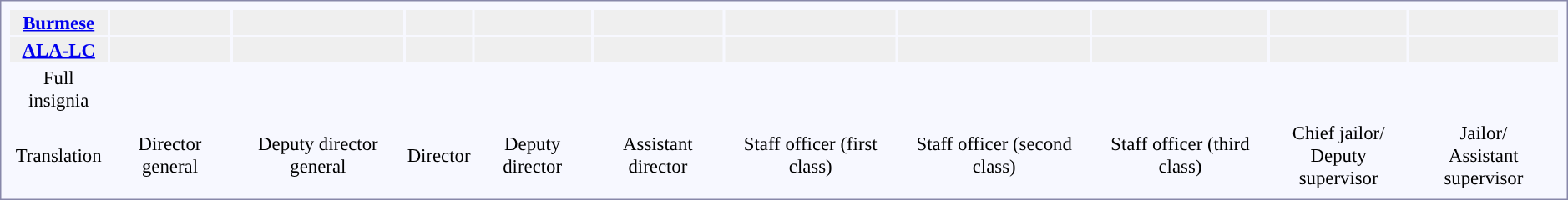<table style="border:1px solid #8888aa; background-color:#f7f8ff; padding:5px; font-size:95%; margin: 0px 12px 12px 0px;">
<tr style="text-align:center; background:#efefef;">
<th><a href='#'>Burmese</a></th>
<td colspan=4></td>
<td colspan=2></td>
<td colspan=2></td>
<td colspan=2></td>
<td colspan=2></td>
<td colspan=2></td>
<td colspan=2></td>
<td colspan=2></td>
<td colspan=3></td>
<td colspan=3></td>
</tr>
<tr style="text-align:center; background:#efefef;">
<th><a href='#'>ALA-LC</a></th>
<td colspan=4></td>
<td colspan=2></td>
<td colspan=2></td>
<td colspan=2></td>
<td colspan=2></td>
<td colspan=2></td>
<td colspan=2></td>
<td colspan=2></td>
<td colspan=3></td>
<td colspan=3></td>
</tr>
<tr style="text-align:center;">
<td>Full insignia</td>
<td colspan=4></td>
<td colspan=2></td>
<td colspan=2></td>
<td colspan=2></td>
<td colspan=2></td>
<td colspan=2></td>
<td colspan=2></td>
<td colspan=2></td>
<td colspan=3></td>
<td colspan=3></td>
</tr>
<tr style="text-align:center;">
<td colspan=38></td>
</tr>
<tr style="text-align:center;">
<td>Translation</td>
<td colspan=4>Director general</td>
<td colspan=2>Deputy director general</td>
<td colspan=2>Director</td>
<td colspan=2>Deputy director</td>
<td colspan=2>Assistant director</td>
<td colspan=2>Staff officer (first class)</td>
<td colspan=2>Staff officer (second class)</td>
<td colspan=2>Staff officer (third class)</td>
<td colspan=3>Chief jailor/<br>Deputy supervisor</td>
<td colspan=3>Jailor/<br>Assistant supervisor</td>
</tr>
</table>
